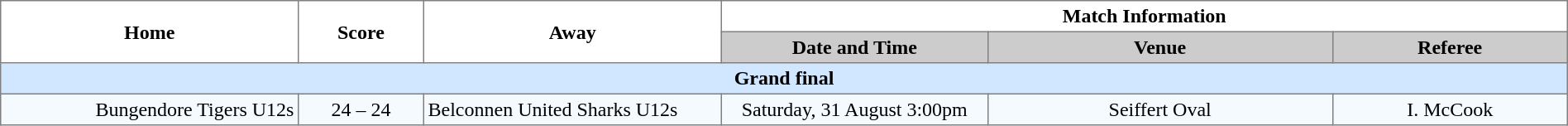<table border="1" cellpadding="3" cellspacing="0" width="100%" style="border-collapse:collapse;  text-align:center;">
<tr>
<th rowspan="2" width="19%">Home</th>
<th rowspan="2" width="8%">Score</th>
<th rowspan="2" width="19%">Away</th>
<th colspan="3">Match Information</th>
</tr>
<tr bgcolor="#CCCCCC">
<th width="17%">Date and Time</th>
<th width="22%">Venue</th>
<th width="50%">Referee</th>
</tr>
<tr style="background:#d0e7ff;">
<td colspan="6"><strong>Grand final</strong></td>
</tr>
<tr style="text-align:center; background:#f5faff;">
<td align="right">Bungendore Tigers U12s </td>
<td>24 – 24</td>
<td align="left"> Belconnen United Sharks U12s</td>
<td>Saturday, 31 August 3:00pm</td>
<td>Seiffert Oval</td>
<td>I. McCook</td>
</tr>
</table>
